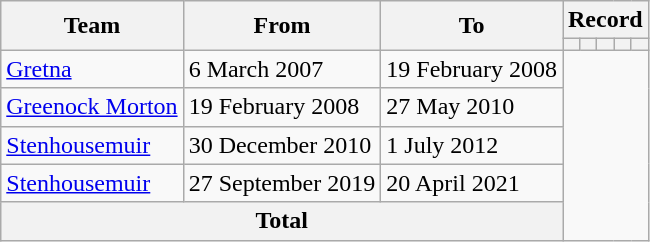<table class=wikitable style="text-align: center">
<tr>
<th rowspan=2>Team</th>
<th rowspan=2>From</th>
<th rowspan=2>To</th>
<th colspan=5>Record</th>
</tr>
<tr>
<th></th>
<th></th>
<th></th>
<th></th>
<th></th>
</tr>
<tr>
<td align=left><a href='#'>Gretna</a></td>
<td align=left>6 March 2007</td>
<td align=left>19 February 2008<br></td>
</tr>
<tr>
<td align=left><a href='#'>Greenock Morton</a></td>
<td align=left>19 February 2008</td>
<td align=left>27 May 2010<br></td>
</tr>
<tr>
<td align=left><a href='#'>Stenhousemuir</a></td>
<td align=left>30 December 2010</td>
<td align=left>1 July 2012<br></td>
</tr>
<tr>
<td align=left><a href='#'>Stenhousemuir</a></td>
<td align=left>27 September 2019</td>
<td align=left>20 April 2021<br></td>
</tr>
<tr>
<th colspan=3>Total<br></th>
</tr>
</table>
